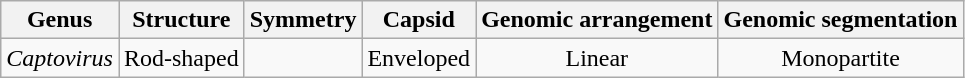<table class="wikitable sortable" style="text-align:center">
<tr>
<th>Genus</th>
<th>Structure</th>
<th>Symmetry</th>
<th>Capsid</th>
<th>Genomic arrangement</th>
<th>Genomic segmentation</th>
</tr>
<tr>
<td><em>Captovirus</em></td>
<td>Rod-shaped</td>
<td></td>
<td>Enveloped</td>
<td>Linear</td>
<td>Monopartite</td>
</tr>
</table>
